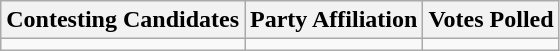<table class="wikitable sortable">
<tr>
<th>Contesting Candidates</th>
<th>Party Affiliation</th>
<th>Votes Polled</th>
</tr>
<tr>
<td></td>
<td></td>
<td></td>
</tr>
</table>
